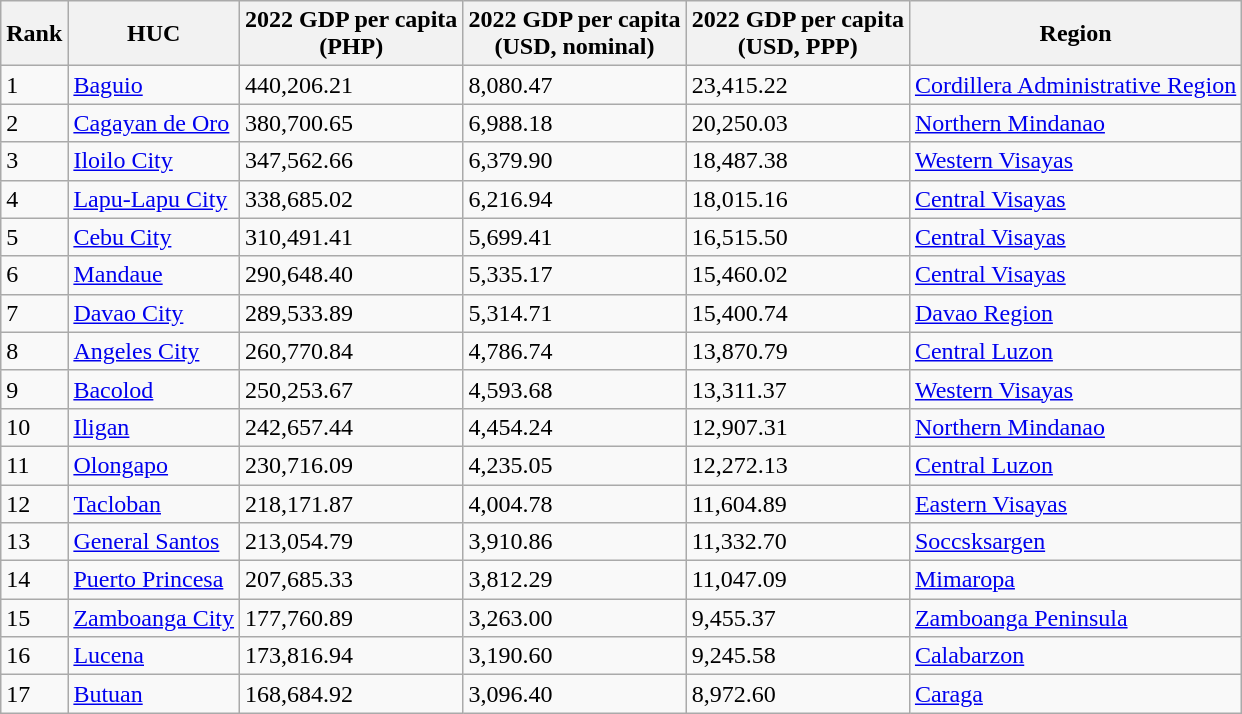<table class="wikitable sortable">
<tr>
<th>Rank</th>
<th>HUC</th>
<th>2022 GDP per capita<br>(PHP)</th>
<th>2022 GDP per capita<br>(USD, nominal)</th>
<th>2022 GDP per capita<br>(USD, PPP)</th>
<th>Region</th>
</tr>
<tr>
<td>1</td>
<td><a href='#'>Baguio</a></td>
<td>440,206.21</td>
<td>8,080.47</td>
<td>23,415.22</td>
<td><a href='#'>Cordillera Administrative Region</a></td>
</tr>
<tr>
<td>2</td>
<td><a href='#'>Cagayan de Oro</a></td>
<td>380,700.65</td>
<td>6,988.18</td>
<td>20,250.03</td>
<td><a href='#'>Northern Mindanao</a></td>
</tr>
<tr>
<td>3</td>
<td><a href='#'>Iloilo City</a></td>
<td>347,562.66</td>
<td>6,379.90</td>
<td>18,487.38</td>
<td><a href='#'>Western Visayas</a></td>
</tr>
<tr>
<td>4</td>
<td><a href='#'>Lapu-Lapu City</a></td>
<td>338,685.02</td>
<td>6,216.94</td>
<td>18,015.16</td>
<td><a href='#'>Central Visayas</a></td>
</tr>
<tr>
<td>5</td>
<td><a href='#'>Cebu City</a></td>
<td>310,491.41</td>
<td>5,699.41</td>
<td>16,515.50</td>
<td><a href='#'>Central Visayas</a></td>
</tr>
<tr>
<td>6</td>
<td><a href='#'>Mandaue</a></td>
<td>290,648.40</td>
<td>5,335.17</td>
<td>15,460.02</td>
<td><a href='#'>Central Visayas</a></td>
</tr>
<tr>
<td>7</td>
<td><a href='#'>Davao City</a></td>
<td>289,533.89</td>
<td>5,314.71</td>
<td>15,400.74</td>
<td><a href='#'>Davao Region</a></td>
</tr>
<tr>
<td>8</td>
<td><a href='#'>Angeles City</a></td>
<td>260,770.84</td>
<td>4,786.74</td>
<td>13,870.79</td>
<td><a href='#'>Central Luzon</a></td>
</tr>
<tr>
<td>9</td>
<td><a href='#'>Bacolod</a></td>
<td>250,253.67</td>
<td>4,593.68</td>
<td>13,311.37</td>
<td><a href='#'>Western Visayas</a></td>
</tr>
<tr>
<td>10</td>
<td><a href='#'>Iligan</a></td>
<td>242,657.44</td>
<td>4,454.24</td>
<td>12,907.31</td>
<td><a href='#'>Northern Mindanao</a></td>
</tr>
<tr>
<td>11</td>
<td><a href='#'>Olongapo</a></td>
<td>230,716.09</td>
<td>4,235.05</td>
<td>12,272.13</td>
<td><a href='#'>Central Luzon</a></td>
</tr>
<tr>
<td>12</td>
<td><a href='#'>Tacloban</a></td>
<td>218,171.87</td>
<td>4,004.78</td>
<td>11,604.89</td>
<td><a href='#'>Eastern Visayas</a></td>
</tr>
<tr>
<td>13</td>
<td><a href='#'>General Santos</a></td>
<td>213,054.79</td>
<td>3,910.86</td>
<td>11,332.70</td>
<td><a href='#'>Soccsksargen</a></td>
</tr>
<tr>
<td>14</td>
<td><a href='#'>Puerto Princesa</a></td>
<td>207,685.33</td>
<td>3,812.29</td>
<td>11,047.09</td>
<td><a href='#'>Mimaropa</a></td>
</tr>
<tr>
<td>15</td>
<td><a href='#'>Zamboanga City</a></td>
<td>177,760.89</td>
<td>3,263.00</td>
<td>9,455.37</td>
<td><a href='#'>Zamboanga Peninsula</a></td>
</tr>
<tr>
<td>16</td>
<td><a href='#'>Lucena</a></td>
<td>173,816.94</td>
<td>3,190.60</td>
<td>9,245.58</td>
<td><a href='#'>Calabarzon</a></td>
</tr>
<tr>
<td>17</td>
<td><a href='#'>Butuan</a></td>
<td>168,684.92</td>
<td>3,096.40</td>
<td>8,972.60</td>
<td><a href='#'>Caraga</a></td>
</tr>
</table>
